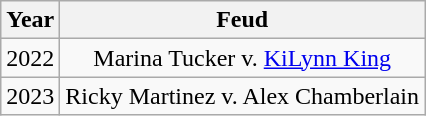<table class="wikitable" style="text-align: center">
<tr>
<th>Year</th>
<th>Feud</th>
</tr>
<tr>
<td>2022</td>
<td>Marina Tucker v. <a href='#'>KiLynn King</a></td>
</tr>
<tr>
<td>2023</td>
<td>Ricky Martinez v. Alex Chamberlain</td>
</tr>
</table>
